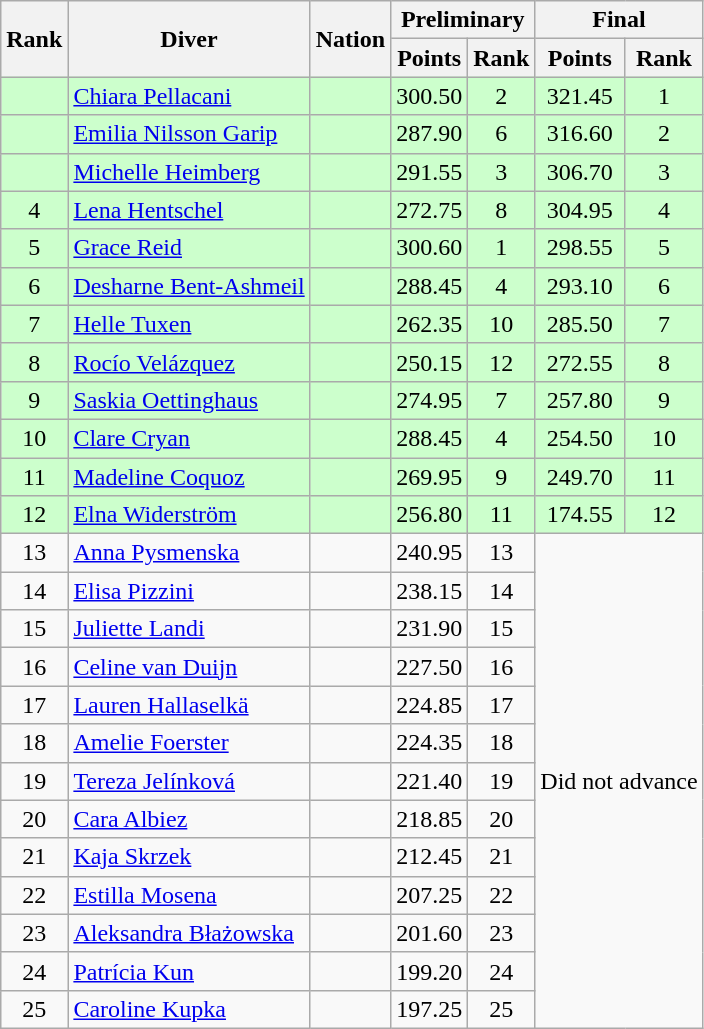<table class="wikitable sortable" style="text-align:center">
<tr>
<th rowspan=2>Rank</th>
<th rowspan=2>Diver</th>
<th rowspan=2>Nation</th>
<th colspan=2>Preliminary</th>
<th colspan=2>Final</th>
</tr>
<tr>
<th>Points</th>
<th>Rank</th>
<th>Points</th>
<th>Rank</th>
</tr>
<tr bgcolor=ccffcc>
<td></td>
<td align=left><a href='#'>Chiara Pellacani</a></td>
<td align=left></td>
<td>300.50</td>
<td>2</td>
<td>321.45</td>
<td>1</td>
</tr>
<tr bgcolor=ccffcc>
<td></td>
<td align=left><a href='#'>Emilia Nilsson Garip</a></td>
<td align=left></td>
<td>287.90</td>
<td>6</td>
<td>316.60</td>
<td>2</td>
</tr>
<tr bgcolor=ccffcc>
<td></td>
<td align=left><a href='#'>Michelle Heimberg</a></td>
<td align=left></td>
<td>291.55</td>
<td>3</td>
<td>306.70</td>
<td>3</td>
</tr>
<tr bgcolor=ccffcc>
<td>4</td>
<td align=left><a href='#'>Lena Hentschel</a></td>
<td align=left></td>
<td>272.75</td>
<td>8</td>
<td>304.95</td>
<td>4</td>
</tr>
<tr bgcolor=ccffcc>
<td>5</td>
<td align=left><a href='#'>Grace Reid</a></td>
<td align=left></td>
<td>300.60</td>
<td>1</td>
<td>298.55</td>
<td>5</td>
</tr>
<tr bgcolor=ccffcc>
<td>6</td>
<td align=left><a href='#'>Desharne Bent-Ashmeil</a></td>
<td align=left></td>
<td>288.45</td>
<td>4</td>
<td>293.10</td>
<td>6</td>
</tr>
<tr bgcolor=ccffcc>
<td>7</td>
<td align=left><a href='#'>Helle Tuxen</a></td>
<td align=left></td>
<td>262.35</td>
<td>10</td>
<td>285.50</td>
<td>7</td>
</tr>
<tr bgcolor=ccffcc>
<td>8</td>
<td align=left><a href='#'>Rocío Velázquez</a></td>
<td align=left></td>
<td>250.15</td>
<td>12</td>
<td>272.55</td>
<td>8</td>
</tr>
<tr bgcolor=ccffcc>
<td>9</td>
<td align=left><a href='#'>Saskia Oettinghaus</a></td>
<td align=left></td>
<td>274.95</td>
<td>7</td>
<td>257.80</td>
<td>9</td>
</tr>
<tr bgcolor=ccffcc>
<td>10</td>
<td align=left><a href='#'>Clare Cryan</a></td>
<td align=left></td>
<td>288.45</td>
<td>4</td>
<td>254.50</td>
<td>10</td>
</tr>
<tr bgcolor=ccffcc>
<td>11</td>
<td align=left><a href='#'>Madeline Coquoz</a></td>
<td align=left></td>
<td>269.95</td>
<td>9</td>
<td>249.70</td>
<td>11</td>
</tr>
<tr bgcolor=ccffcc>
<td>12</td>
<td align=left><a href='#'>Elna Widerström</a></td>
<td align=left></td>
<td>256.80</td>
<td>11</td>
<td>174.55</td>
<td>12</td>
</tr>
<tr>
<td>13</td>
<td align=left><a href='#'>Anna Pysmenska</a></td>
<td align=left></td>
<td>240.95</td>
<td>13</td>
<td colspan=2 rowspan=13>Did not advance</td>
</tr>
<tr>
<td>14</td>
<td align=left><a href='#'>Elisa Pizzini</a></td>
<td align=left></td>
<td>238.15</td>
<td>14</td>
</tr>
<tr>
<td>15</td>
<td align=left><a href='#'>Juliette Landi</a></td>
<td align=left></td>
<td>231.90</td>
<td>15</td>
</tr>
<tr>
<td>16</td>
<td align=left><a href='#'>Celine van Duijn</a></td>
<td align=left></td>
<td>227.50</td>
<td>16</td>
</tr>
<tr>
<td>17</td>
<td align=left><a href='#'>Lauren Hallaselkä</a></td>
<td align=left></td>
<td>224.85</td>
<td>17</td>
</tr>
<tr>
<td>18</td>
<td align=left><a href='#'>Amelie Foerster</a></td>
<td align=left></td>
<td>224.35</td>
<td>18</td>
</tr>
<tr>
<td>19</td>
<td align=left><a href='#'>Tereza Jelínková</a></td>
<td align=left></td>
<td>221.40</td>
<td>19</td>
</tr>
<tr>
<td>20</td>
<td align=left><a href='#'>Cara Albiez</a></td>
<td align=left></td>
<td>218.85</td>
<td>20</td>
</tr>
<tr>
<td>21</td>
<td align=left><a href='#'>Kaja Skrzek</a></td>
<td align=left></td>
<td>212.45</td>
<td>21</td>
</tr>
<tr>
<td>22</td>
<td align=left><a href='#'>Estilla Mosena</a></td>
<td align=left></td>
<td>207.25</td>
<td>22</td>
</tr>
<tr>
<td>23</td>
<td align=left><a href='#'>Aleksandra Błażowska</a></td>
<td align=left></td>
<td>201.60</td>
<td>23</td>
</tr>
<tr>
<td>24</td>
<td align=left><a href='#'>Patrícia Kun</a></td>
<td align=left></td>
<td>199.20</td>
<td>24</td>
</tr>
<tr>
<td>25</td>
<td align=left><a href='#'>Caroline Kupka</a></td>
<td align=left></td>
<td>197.25</td>
<td>25</td>
</tr>
</table>
